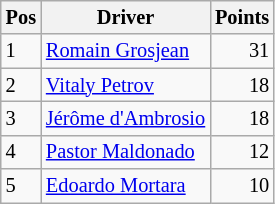<table class="wikitable" style="font-size: 85%;">
<tr>
<th>Pos</th>
<th>Driver</th>
<th>Points</th>
</tr>
<tr>
<td>1</td>
<td> <a href='#'>Romain Grosjean</a></td>
<td align="right">31</td>
</tr>
<tr>
<td>2</td>
<td> <a href='#'>Vitaly Petrov</a></td>
<td align="right">18</td>
</tr>
<tr>
<td>3</td>
<td> <a href='#'>Jérôme d'Ambrosio</a></td>
<td align="right">18</td>
</tr>
<tr>
<td>4</td>
<td> <a href='#'>Pastor Maldonado</a></td>
<td align="right">12</td>
</tr>
<tr>
<td>5</td>
<td> <a href='#'>Edoardo Mortara</a></td>
<td align="right">10</td>
</tr>
</table>
